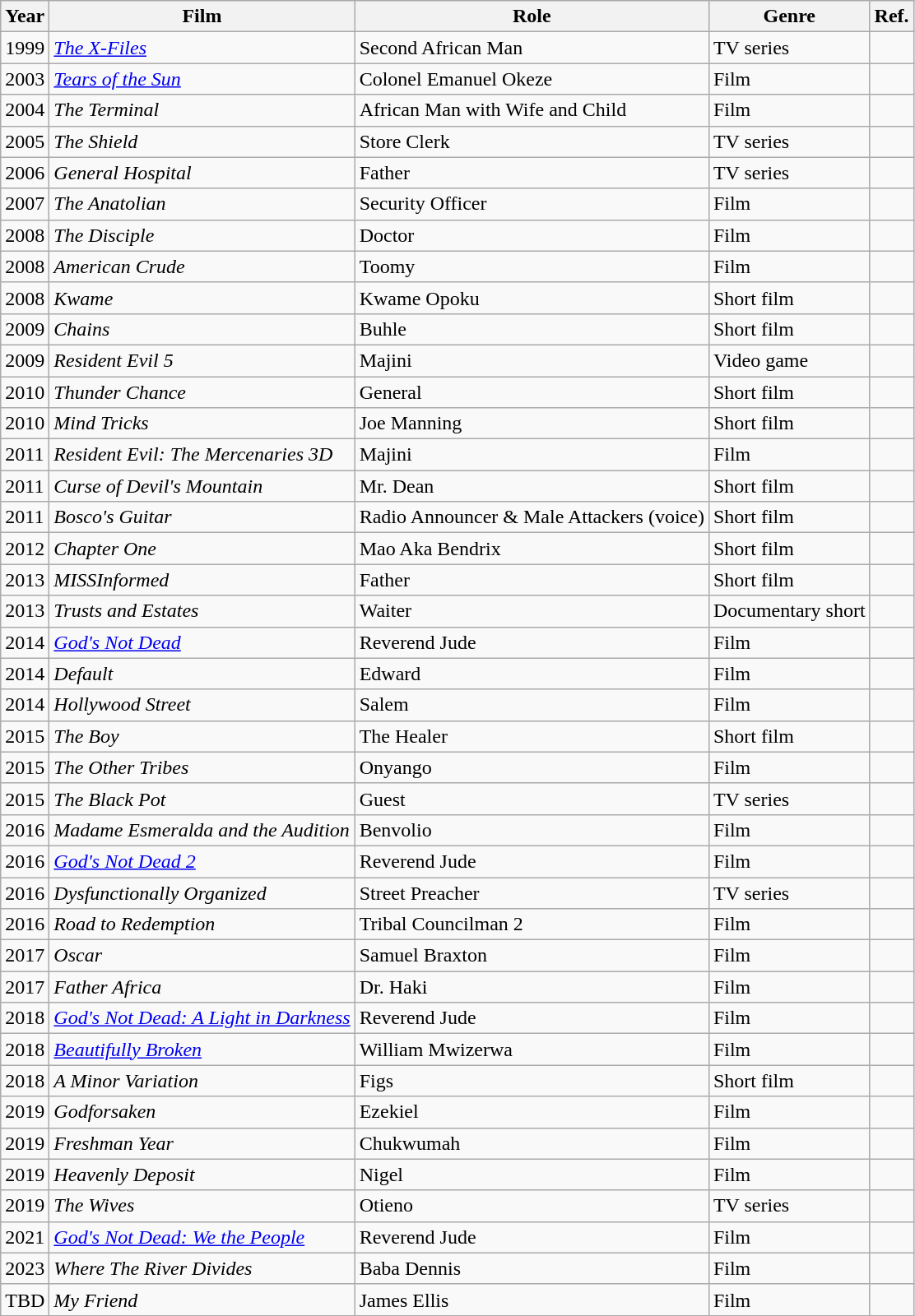<table class="wikitable">
<tr>
<th>Year</th>
<th>Film</th>
<th>Role</th>
<th>Genre</th>
<th>Ref.</th>
</tr>
<tr>
<td>1999</td>
<td><em><a href='#'>The X-Files</a></em></td>
<td>Second African Man</td>
<td>TV series</td>
<td></td>
</tr>
<tr>
<td>2003</td>
<td><em><a href='#'>Tears of the Sun</a></em></td>
<td>Colonel Emanuel Okeze</td>
<td>Film</td>
<td></td>
</tr>
<tr>
<td>2004</td>
<td><em>The Terminal</em></td>
<td>African Man with Wife and Child</td>
<td>Film</td>
<td></td>
</tr>
<tr>
<td>2005</td>
<td><em>The Shield</em></td>
<td>Store Clerk</td>
<td>TV series</td>
<td></td>
</tr>
<tr>
<td>2006</td>
<td><em>General Hospital</em></td>
<td>Father</td>
<td>TV series</td>
<td></td>
</tr>
<tr>
<td>2007</td>
<td><em>The Anatolian</em></td>
<td>Security Officer</td>
<td>Film</td>
<td></td>
</tr>
<tr>
<td>2008</td>
<td><em>The Disciple</em></td>
<td>Doctor</td>
<td>Film</td>
<td></td>
</tr>
<tr>
<td>2008</td>
<td><em>American Crude</em></td>
<td>Toomy</td>
<td>Film</td>
<td></td>
</tr>
<tr>
<td>2008</td>
<td><em>Kwame</em></td>
<td>Kwame Opoku</td>
<td>Short film</td>
<td></td>
</tr>
<tr>
<td>2009</td>
<td><em>Chains</em></td>
<td>Buhle</td>
<td>Short film</td>
<td></td>
</tr>
<tr>
<td>2009</td>
<td><em>Resident Evil 5</em></td>
<td>Majini</td>
<td>Video game</td>
<td></td>
</tr>
<tr>
<td>2010</td>
<td><em>Thunder Chance</em></td>
<td>General</td>
<td>Short film</td>
<td></td>
</tr>
<tr>
<td>2010</td>
<td><em>Mind Tricks</em></td>
<td>Joe Manning</td>
<td>Short film</td>
<td></td>
</tr>
<tr>
<td>2011</td>
<td><em>Resident Evil: The Mercenaries 3D</em></td>
<td>Majini</td>
<td>Film</td>
<td></td>
</tr>
<tr>
<td>2011</td>
<td><em>Curse of Devil's Mountain</em></td>
<td>Mr. Dean</td>
<td>Short film</td>
<td></td>
</tr>
<tr>
<td>2011</td>
<td><em>Bosco's Guitar</em></td>
<td>Radio Announcer & Male Attackers (voice)</td>
<td>Short film</td>
<td></td>
</tr>
<tr>
<td>2012</td>
<td><em>Chapter One</em></td>
<td>Mao Aka Bendrix</td>
<td>Short film</td>
<td></td>
</tr>
<tr>
<td>2013</td>
<td><em>MISSInformed</em></td>
<td>Father</td>
<td>Short film</td>
<td></td>
</tr>
<tr>
<td>2013</td>
<td><em>Trusts and Estates</em></td>
<td>Waiter</td>
<td>Documentary short</td>
<td></td>
</tr>
<tr>
<td>2014</td>
<td><em><a href='#'>God's Not Dead</a></em></td>
<td>Reverend Jude</td>
<td>Film</td>
<td></td>
</tr>
<tr>
<td>2014</td>
<td><em>Default</em></td>
<td>Edward</td>
<td>Film</td>
<td></td>
</tr>
<tr>
<td>2014</td>
<td><em>Hollywood Street</em></td>
<td>Salem</td>
<td>Film</td>
<td></td>
</tr>
<tr>
<td>2015</td>
<td><em>The Boy</em></td>
<td>The Healer</td>
<td>Short film</td>
<td></td>
</tr>
<tr>
<td>2015</td>
<td><em>The Other Tribes</em></td>
<td>Onyango</td>
<td>Film</td>
<td></td>
</tr>
<tr>
<td>2015</td>
<td><em>The Black Pot</em></td>
<td>Guest</td>
<td>TV series</td>
<td></td>
</tr>
<tr>
<td>2016</td>
<td><em>Madame Esmeralda and the Audition</em></td>
<td>Benvolio</td>
<td>Film</td>
<td></td>
</tr>
<tr>
<td>2016</td>
<td><em><a href='#'>God's Not Dead 2</a></em></td>
<td>Reverend Jude</td>
<td>Film</td>
<td></td>
</tr>
<tr>
<td>2016</td>
<td><em>Dysfunctionally Organized</em></td>
<td>Street Preacher</td>
<td>TV series</td>
<td></td>
</tr>
<tr>
<td>2016</td>
<td><em>Road to Redemption</em></td>
<td>Tribal Councilman 2</td>
<td>Film</td>
<td></td>
</tr>
<tr>
<td>2017</td>
<td><em>Oscar</em></td>
<td>Samuel Braxton</td>
<td>Film</td>
<td></td>
</tr>
<tr>
<td>2017</td>
<td><em>Father Africa</em></td>
<td>Dr. Haki</td>
<td>Film</td>
<td></td>
</tr>
<tr>
<td>2018</td>
<td><em><a href='#'>God's Not Dead: A Light in Darkness</a></em></td>
<td>Reverend Jude</td>
<td>Film</td>
<td></td>
</tr>
<tr>
<td>2018</td>
<td><em><a href='#'>Beautifully Broken</a></em></td>
<td>William Mwizerwa</td>
<td>Film</td>
<td></td>
</tr>
<tr>
<td>2018</td>
<td><em>A Minor Variation</em></td>
<td>Figs</td>
<td>Short film</td>
<td></td>
</tr>
<tr>
<td>2019</td>
<td><em>Godforsaken</em></td>
<td>Ezekiel</td>
<td>Film</td>
<td></td>
</tr>
<tr>
<td>2019</td>
<td><em>Freshman Year</em></td>
<td>Chukwumah</td>
<td>Film</td>
<td></td>
</tr>
<tr>
<td>2019</td>
<td><em>Heavenly Deposit</em></td>
<td>Nigel</td>
<td>Film</td>
<td></td>
</tr>
<tr>
<td>2019</td>
<td><em>The Wives</em></td>
<td>Otieno</td>
<td>TV series</td>
<td></td>
</tr>
<tr>
<td>2021</td>
<td><em><a href='#'>God's Not Dead: We the People</a></em></td>
<td>Reverend Jude</td>
<td>Film</td>
<td><br></td>
</tr>
<tr>
<td>2023</td>
<td><em>Where The River Divides</em></td>
<td>Baba Dennis</td>
<td>Film</td>
<td></td>
</tr>
<tr>
<td>TBD</td>
<td><em>My Friend</em></td>
<td>James Ellis</td>
<td>Film</td>
<td></td>
</tr>
</table>
